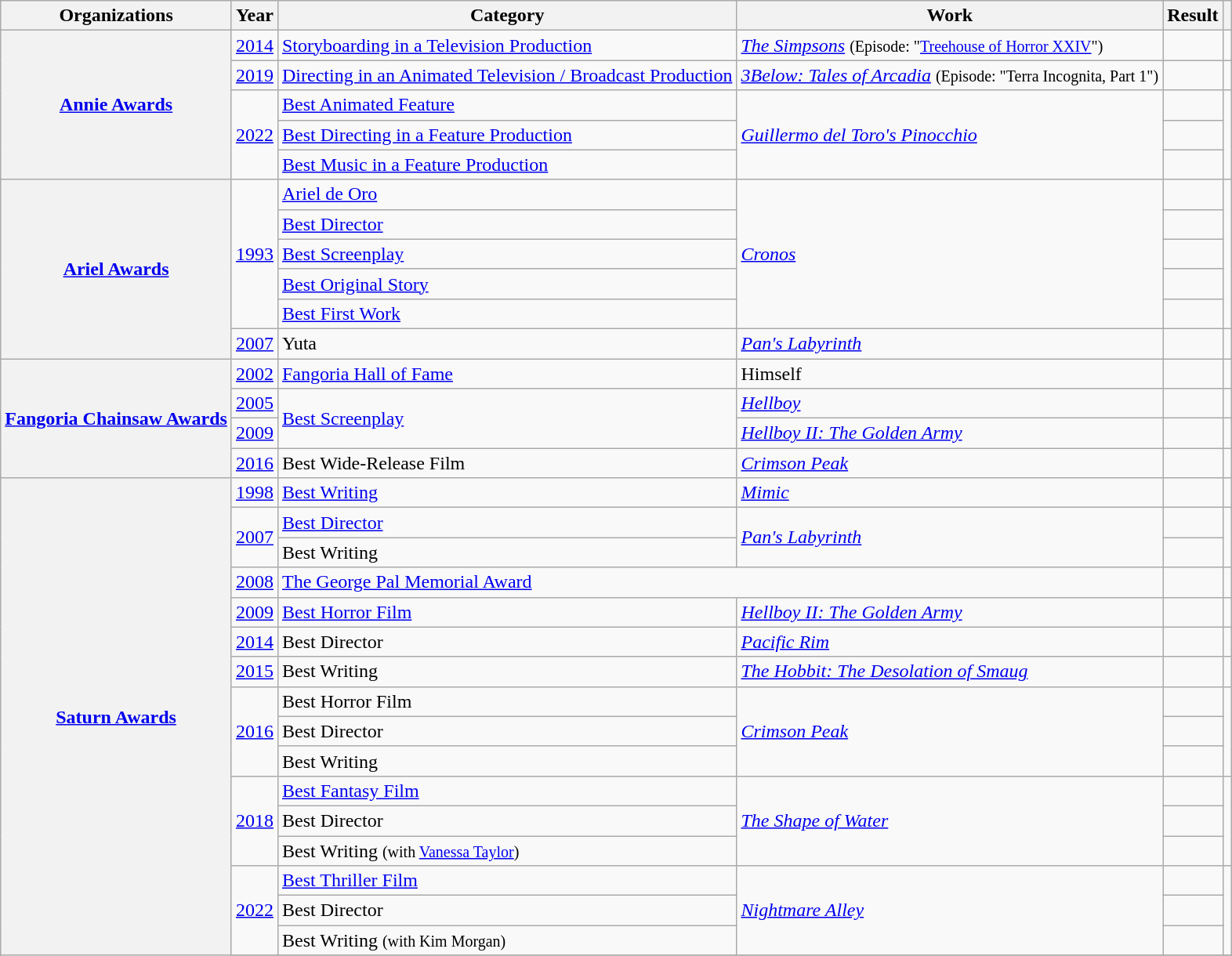<table class= "wikitable plainrowheaders sortable">
<tr>
<th>Organizations</th>
<th scope="col">Year</th>
<th scope="col">Category</th>
<th scope="col">Work</th>
<th scope="col">Result</th>
<th scope="col" class="unsortable"></th>
</tr>
<tr>
<th rowspan="5" scope="row"><a href='#'>Annie Awards</a></th>
<td><a href='#'>2014</a></td>
<td><a href='#'>Storyboarding in a Television Production</a></td>
<td><em><a href='#'>The Simpsons</a></em> <small> (Episode: "<a href='#'>Treehouse of Horror XXIV</a>") </small></td>
<td></td>
<td style="text-align:center;"></td>
</tr>
<tr>
<td><a href='#'>2019</a></td>
<td><a href='#'>Directing in an Animated Television / Broadcast Production</a></td>
<td><em><a href='#'>3Below: Tales of Arcadia</a></em> <small> (Episode: "Terra Incognita, Part 1") </small></td>
<td></td>
<td style="text-align:center;"></td>
</tr>
<tr>
<td rowspan="3"><a href='#'>2022</a></td>
<td><a href='#'>Best Animated Feature</a></td>
<td rowspan="3"><em><a href='#'>Guillermo del Toro's Pinocchio</a></em></td>
<td></td>
<td style="text-align:center;" rowspan="3"></td>
</tr>
<tr>
<td><a href='#'>Best Directing in a Feature Production</a></td>
<td></td>
</tr>
<tr>
<td><a href='#'>Best Music in a Feature Production</a></td>
<td></td>
</tr>
<tr>
<th rowspan="6" scope="row"><a href='#'>Ariel Awards</a></th>
<td rowspan="5"><a href='#'>1993</a></td>
<td><a href='#'>Ariel de Oro</a></td>
<td rowspan="5"><em><a href='#'>Cronos</a></em></td>
<td></td>
<td style="text-align:center;" rowspan="5"></td>
</tr>
<tr>
<td><a href='#'>Best Director</a></td>
<td></td>
</tr>
<tr>
<td><a href='#'>Best Screenplay</a></td>
<td></td>
</tr>
<tr>
<td><a href='#'>Best Original Story</a></td>
<td></td>
</tr>
<tr>
<td><a href='#'>Best First Work</a></td>
<td></td>
</tr>
<tr>
<td><a href='#'>2007</a></td>
<td>Yuta</td>
<td><em><a href='#'>Pan's Labyrinth</a></em></td>
<td></td>
<td style="text-align:center;"></td>
</tr>
<tr>
<th rowspan="4" scope="row"><a href='#'>Fangoria Chainsaw Awards</a></th>
<td><a href='#'>2002</a></td>
<td><a href='#'>Fangoria Hall of Fame</a></td>
<td>Himself</td>
<td></td>
<td style="text-align:center;"></td>
</tr>
<tr>
<td><a href='#'>2005</a></td>
<td rowspan="2"><a href='#'>Best Screenplay</a></td>
<td><em><a href='#'>Hellboy</a></em></td>
<td></td>
<td style="text-align:center;"></td>
</tr>
<tr>
<td><a href='#'>2009</a></td>
<td><em><a href='#'>Hellboy II: The Golden Army</a></em></td>
<td></td>
<td style="text-align:center;"></td>
</tr>
<tr>
<td><a href='#'>2016</a></td>
<td>Best Wide-Release Film</td>
<td><em><a href='#'>Crimson Peak</a></em></td>
<td></td>
<td style="text-align:center;"></td>
</tr>
<tr>
<th rowspan="20" scope="row"><a href='#'>Saturn Awards</a></th>
<td><a href='#'>1998</a></td>
<td><a href='#'>Best Writing</a></td>
<td><em><a href='#'>Mimic</a></em></td>
<td></td>
<td style="text-align:center;"></td>
</tr>
<tr>
<td rowspan="2"><a href='#'>2007</a></td>
<td><a href='#'>Best Director</a></td>
<td rowspan="2"><em><a href='#'>Pan's Labyrinth</a></em></td>
<td></td>
<td style="text-align:center;" rowspan="2"></td>
</tr>
<tr>
<td>Best Writing</td>
<td></td>
</tr>
<tr>
<td><a href='#'>2008</a></td>
<td colspan="2"><a href='#'>The George Pal Memorial Award</a></td>
<td></td>
<td style="text-align:center;"></td>
</tr>
<tr>
<td><a href='#'>2009</a></td>
<td><a href='#'>Best Horror Film</a></td>
<td><em><a href='#'>Hellboy II: The Golden Army</a></em></td>
<td></td>
<td style="text-align:center;"></td>
</tr>
<tr>
<td><a href='#'>2014</a></td>
<td>Best Director</td>
<td><em><a href='#'>Pacific Rim</a></em></td>
<td></td>
<td style="text-align:center;"></td>
</tr>
<tr>
<td><a href='#'>2015</a></td>
<td>Best Writing</td>
<td><em><a href='#'>The Hobbit: The Desolation of Smaug</a></em></td>
<td></td>
<td style="text-align:center;"></td>
</tr>
<tr>
<td rowspan="3"><a href='#'>2016</a></td>
<td>Best Horror Film</td>
<td rowspan="3"><em><a href='#'>Crimson Peak</a></em></td>
<td></td>
<td style="text-align:center;" rowspan="3"></td>
</tr>
<tr>
<td>Best Director</td>
<td></td>
</tr>
<tr>
<td>Best Writing</td>
<td></td>
</tr>
<tr>
<td rowspan="3"><a href='#'>2018</a></td>
<td><a href='#'>Best Fantasy Film</a></td>
<td rowspan="3"><em><a href='#'>The Shape of Water</a></em></td>
<td></td>
<td style="text-align:center;" rowspan="3"></td>
</tr>
<tr>
<td>Best Director</td>
<td></td>
</tr>
<tr>
<td>Best Writing <small>(with <a href='#'>Vanessa Taylor</a>)</small></td>
<td></td>
</tr>
<tr>
<td rowspan="3"><a href='#'>2022</a></td>
<td><a href='#'>Best Thriller Film</a></td>
<td rowspan="3"><em><a href='#'>Nightmare Alley</a></em></td>
<td></td>
<td style="text-align:center;" rowspan="3"></td>
</tr>
<tr>
<td>Best Director</td>
<td></td>
</tr>
<tr>
<td>Best Writing <small>(with Kim Morgan)</small></td>
<td></td>
</tr>
<tr>
</tr>
</table>
